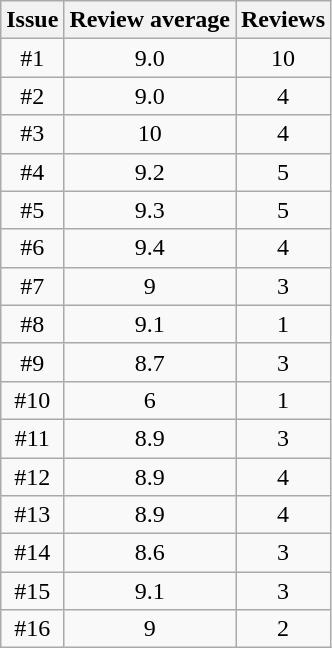<table class="wikitable" style="text-align: center">
<tr>
<th>Issue</th>
<th>Review average</th>
<th>Reviews</th>
</tr>
<tr>
<td>#1</td>
<td>9.0</td>
<td>10</td>
</tr>
<tr>
<td>#2</td>
<td>9.0</td>
<td>4</td>
</tr>
<tr>
<td>#3</td>
<td>10</td>
<td>4</td>
</tr>
<tr>
<td>#4</td>
<td>9.2</td>
<td>5</td>
</tr>
<tr>
<td>#5</td>
<td>9.3</td>
<td>5</td>
</tr>
<tr>
<td>#6</td>
<td>9.4</td>
<td>4</td>
</tr>
<tr>
<td>#7</td>
<td>9</td>
<td>3</td>
</tr>
<tr>
<td>#8</td>
<td>9.1</td>
<td>1</td>
</tr>
<tr>
<td>#9</td>
<td>8.7</td>
<td>3</td>
</tr>
<tr>
<td>#10</td>
<td>6</td>
<td>1</td>
</tr>
<tr>
<td>#11</td>
<td>8.9</td>
<td>3</td>
</tr>
<tr>
<td>#12</td>
<td>8.9</td>
<td>4</td>
</tr>
<tr>
<td>#13</td>
<td>8.9</td>
<td>4</td>
</tr>
<tr>
<td>#14</td>
<td>8.6</td>
<td>3</td>
</tr>
<tr>
<td>#15</td>
<td>9.1</td>
<td>3</td>
</tr>
<tr>
<td>#16</td>
<td>9</td>
<td>2</td>
</tr>
</table>
